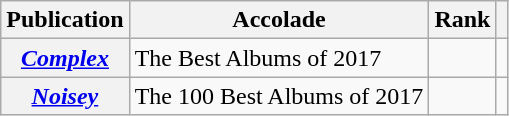<table class="wikitable sortable plainrowheaders">
<tr>
<th scope="col">Publication</th>
<th scope="col">Accolade</th>
<th scope="col">Rank</th>
<th scope="col" class="unsortable"></th>
</tr>
<tr>
<th scope="row"><em><a href='#'>Complex</a></em></th>
<td>The Best Albums of 2017</td>
<td></td>
<td></td>
</tr>
<tr>
<th scope="row"><em><a href='#'>Noisey</a></em></th>
<td>The 100 Best Albums of 2017</td>
<td></td>
<td></td>
</tr>
</table>
